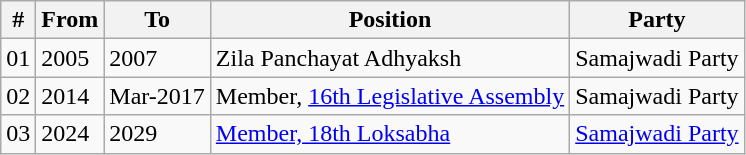<table class="wikitable sortable">
<tr>
<th>#</th>
<th>From</th>
<th>To</th>
<th>Position</th>
<th>Party</th>
</tr>
<tr>
<td>01</td>
<td>2005</td>
<td>2007</td>
<td>Zila Panchayat Adhyaksh</td>
<td>Samajwadi Party</td>
</tr>
<tr>
<td>02</td>
<td>2014</td>
<td>Mar-2017</td>
<td>Member, <a href='#'>16th Legislative Assembly</a></td>
<td>Samajwadi Party</td>
</tr>
<tr>
<td>03</td>
<td>2024</td>
<td>2029</td>
<td><a href='#'>Member, 18th Loksabha</a></td>
<td><a href='#'>Samajwadi Party</a></td>
</tr>
</table>
